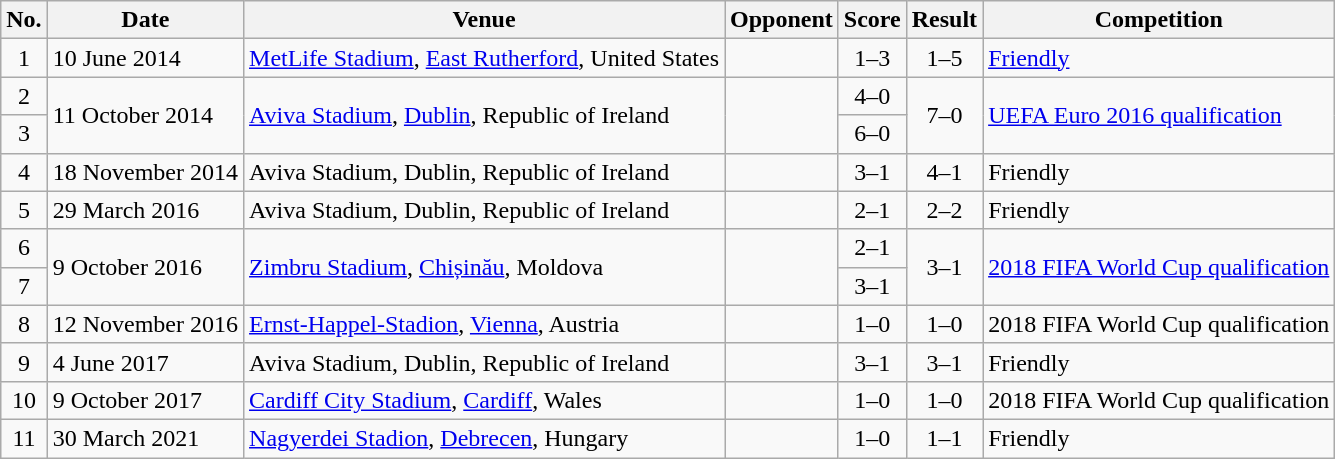<table class="wikitable sortable">
<tr>
<th scope="col">No.</th>
<th scope="col">Date</th>
<th scope="col">Venue</th>
<th scope="col">Opponent</th>
<th scope="col">Score</th>
<th scope="col">Result</th>
<th scope="col">Competition</th>
</tr>
<tr>
<td align="center">1</td>
<td>10 June 2014</td>
<td><a href='#'>MetLife Stadium</a>, <a href='#'>East Rutherford</a>, United States</td>
<td></td>
<td align="center">1–3</td>
<td align="center">1–5</td>
<td><a href='#'>Friendly</a></td>
</tr>
<tr>
<td align="center">2</td>
<td rowspan="2">11 October 2014</td>
<td rowspan="2"><a href='#'>Aviva Stadium</a>, <a href='#'>Dublin</a>, Republic of Ireland</td>
<td rowspan="2"></td>
<td align="center">4–0</td>
<td rowspan="2" style="text-align:center">7–0</td>
<td rowspan="2"><a href='#'>UEFA Euro 2016 qualification</a></td>
</tr>
<tr>
<td align="center">3</td>
<td align="center">6–0</td>
</tr>
<tr>
<td align="center">4</td>
<td>18 November 2014</td>
<td>Aviva Stadium, Dublin, Republic of Ireland</td>
<td></td>
<td align="center">3–1</td>
<td align="center">4–1</td>
<td>Friendly</td>
</tr>
<tr>
<td align="center">5</td>
<td>29 March 2016</td>
<td>Aviva Stadium, Dublin, Republic of Ireland</td>
<td></td>
<td align="center">2–1</td>
<td align="center">2–2</td>
<td>Friendly</td>
</tr>
<tr>
<td align="center">6</td>
<td rowspan="2">9 October 2016</td>
<td rowspan="2"><a href='#'>Zimbru Stadium</a>, <a href='#'>Chișinău</a>, Moldova</td>
<td rowspan="2"></td>
<td align="center">2–1</td>
<td rowspan="2" style="text-align:center">3–1</td>
<td rowspan="2"><a href='#'>2018 FIFA World Cup qualification</a></td>
</tr>
<tr>
<td align="center">7</td>
<td align="center">3–1</td>
</tr>
<tr>
<td align="center">8</td>
<td>12 November 2016</td>
<td><a href='#'>Ernst-Happel-Stadion</a>, <a href='#'>Vienna</a>, Austria</td>
<td></td>
<td align="center">1–0</td>
<td align="center">1–0</td>
<td>2018 FIFA World Cup qualification</td>
</tr>
<tr>
<td align="center">9</td>
<td>4 June 2017</td>
<td>Aviva Stadium, Dublin, Republic of Ireland</td>
<td></td>
<td align="center">3–1</td>
<td align="center">3–1</td>
<td>Friendly</td>
</tr>
<tr>
<td align="center">10</td>
<td>9 October 2017</td>
<td><a href='#'>Cardiff City Stadium</a>, <a href='#'>Cardiff</a>, Wales</td>
<td></td>
<td align="center">1–0</td>
<td align="center">1–0</td>
<td>2018 FIFA World Cup qualification</td>
</tr>
<tr>
<td align="center">11</td>
<td>30 March 2021</td>
<td><a href='#'>Nagyerdei Stadion</a>, <a href='#'>Debrecen</a>, Hungary</td>
<td></td>
<td align="center">1–0</td>
<td align="center">1–1</td>
<td>Friendly</td>
</tr>
</table>
